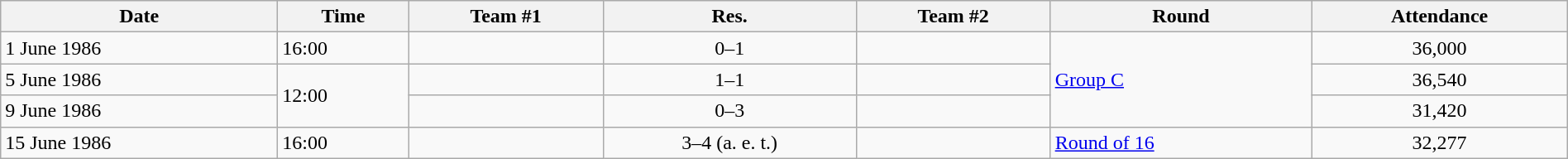<table class="wikitable" style="text-align:left; width:100%;">
<tr>
<th>Date</th>
<th>Time</th>
<th>Team #1</th>
<th>Res.</th>
<th>Team #2</th>
<th>Round</th>
<th>Attendance</th>
</tr>
<tr>
<td>1 June 1986</td>
<td>16:00</td>
<td></td>
<td style="text-align:center;">0–1</td>
<td></td>
<td rowspan="3"><a href='#'>Group C</a></td>
<td style="text-align:center;">36,000</td>
</tr>
<tr>
<td>5 June 1986</td>
<td rowspan="2">12:00</td>
<td></td>
<td style="text-align:center;">1–1</td>
<td></td>
<td style="text-align:center;">36,540</td>
</tr>
<tr>
<td>9 June 1986</td>
<td></td>
<td style="text-align:center;">0–3</td>
<td></td>
<td style="text-align:center;">31,420</td>
</tr>
<tr>
<td>15 June 1986</td>
<td>16:00</td>
<td></td>
<td style="text-align:center;">3–4 (a. e. t.)</td>
<td></td>
<td><a href='#'>Round of 16</a></td>
<td style="text-align:center;">32,277</td>
</tr>
</table>
